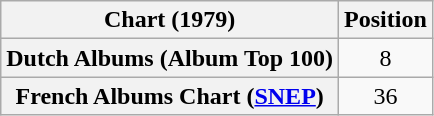<table class="wikitable sortable plainrowheaders" style="text-align:center">
<tr>
<th>Chart (1979)</th>
<th>Position</th>
</tr>
<tr>
<th scope="row">Dutch Albums (Album Top 100)</th>
<td>8</td>
</tr>
<tr>
<th scope="row">French Albums Chart (<a href='#'>SNEP</a>)</th>
<td>36</td>
</tr>
</table>
